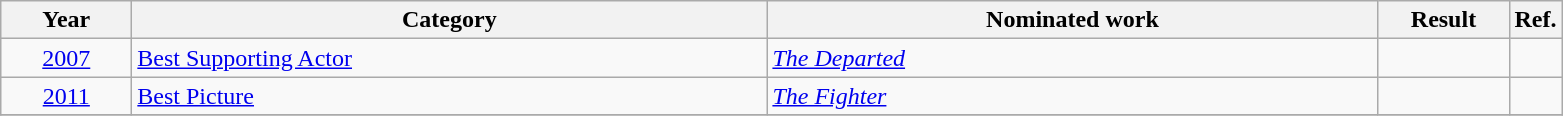<table class=wikitable>
<tr>
<th scope="col" style="width:5em;">Year</th>
<th scope="col" style="width:26em;">Category</th>
<th scope="col" style="width:25em;">Nominated work</th>
<th scope="col" style="width:5em;">Result</th>
<th>Ref.</th>
</tr>
<tr>
<td style="text-align:center;"><a href='#'>2007</a></td>
<td><a href='#'>Best Supporting Actor</a></td>
<td><em><a href='#'>The Departed</a></em></td>
<td></td>
<td style="text-align:center;"></td>
</tr>
<tr>
<td style="text-align:center;"><a href='#'>2011</a></td>
<td><a href='#'>Best Picture</a></td>
<td><em><a href='#'>The Fighter</a></em></td>
<td></td>
<td style="text-align:center;"></td>
</tr>
<tr>
</tr>
</table>
